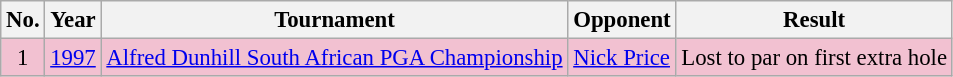<table class="wikitable" style="font-size:95%;">
<tr>
<th>No.</th>
<th>Year</th>
<th>Tournament</th>
<th>Opponent</th>
<th>Result</th>
</tr>
<tr style="background:#F2C1D1;">
<td align=center>1</td>
<td><a href='#'>1997</a></td>
<td><a href='#'>Alfred Dunhill South African PGA Championship</a></td>
<td> <a href='#'>Nick Price</a></td>
<td>Lost to par on first extra hole</td>
</tr>
</table>
